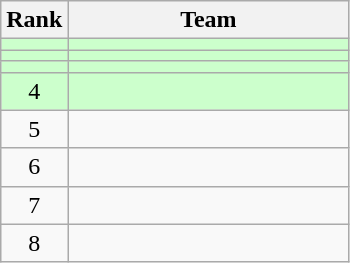<table class=wikitable style="text-align:center;">
<tr>
<th>Rank</th>
<th width=180>Team</th>
</tr>
<tr bgcolor=#CCFFCC>
<td></td>
<td align=left></td>
</tr>
<tr bgcolor=#CCFFCC>
<td></td>
<td align=left></td>
</tr>
<tr bgcolor=#CCFFCC>
<td></td>
<td align=left></td>
</tr>
<tr bgcolor=#CCFFCC>
<td>4</td>
<td align=left></td>
</tr>
<tr>
<td>5</td>
<td align=left></td>
</tr>
<tr>
<td>6</td>
<td align=left></td>
</tr>
<tr>
<td>7</td>
<td align=left></td>
</tr>
<tr>
<td>8</td>
<td align=left></td>
</tr>
</table>
